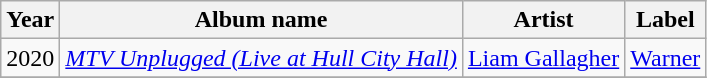<table class="wikitable plainrowheaders sortable">
<tr>
<th>Year</th>
<th>Album name</th>
<th>Artist</th>
<th>Label</th>
</tr>
<tr>
<td>2020</td>
<td><em><a href='#'>MTV Unplugged (Live at Hull City Hall)</a></em></td>
<td><a href='#'>Liam Gallagher</a></td>
<td><a href='#'>Warner</a></td>
</tr>
<tr>
</tr>
</table>
